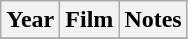<table class="wikitable sortable">
<tr>
<th>Year</th>
<th>Film</th>
<th>Notes</th>
</tr>
<tr>
</tr>
</table>
